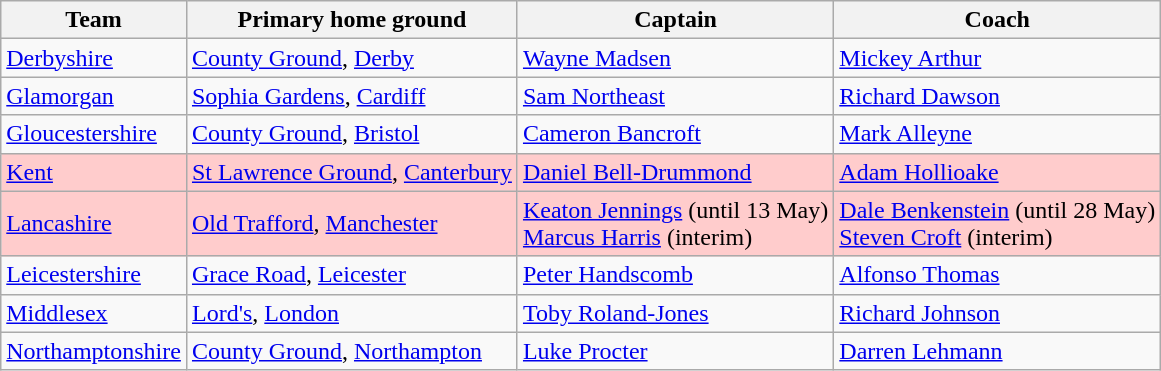<table class="wikitable">
<tr>
<th>Team</th>
<th>Primary home ground</th>
<th>Captain</th>
<th>Coach</th>
</tr>
<tr>
<td><a href='#'>Derbyshire</a></td>
<td><a href='#'>County Ground</a>, <a href='#'>Derby</a></td>
<td><a href='#'>Wayne Madsen</a></td>
<td><a href='#'>Mickey Arthur</a></td>
</tr>
<tr>
<td><a href='#'>Glamorgan</a></td>
<td><a href='#'>Sophia Gardens</a>, <a href='#'>Cardiff</a></td>
<td><a href='#'>Sam Northeast</a></td>
<td><a href='#'>Richard Dawson</a></td>
</tr>
<tr>
<td><a href='#'>Gloucestershire</a></td>
<td><a href='#'>County Ground</a>, <a href='#'>Bristol</a></td>
<td><a href='#'>Cameron Bancroft</a></td>
<td><a href='#'>Mark Alleyne</a></td>
</tr>
<tr style="background-color:#ffcccc">
<td><a href='#'>Kent</a></td>
<td><a href='#'>St Lawrence Ground</a>, <a href='#'>Canterbury</a></td>
<td><a href='#'>Daniel Bell-Drummond</a></td>
<td><a href='#'>Adam Hollioake</a></td>
</tr>
<tr style="background-color:#ffcccc">
<td><a href='#'>Lancashire</a></td>
<td><a href='#'>Old Trafford</a>, <a href='#'>Manchester</a></td>
<td><a href='#'>Keaton Jennings</a> (until 13 May)<br><a href='#'>Marcus Harris</a> (interim)</td>
<td><a href='#'>Dale Benkenstein</a> (until 28 May)<br><a href='#'>Steven Croft</a> (interim)</td>
</tr>
<tr>
<td><a href='#'>Leicestershire</a></td>
<td><a href='#'>Grace Road</a>, <a href='#'>Leicester</a></td>
<td><a href='#'>Peter Handscomb</a></td>
<td><a href='#'>Alfonso Thomas</a></td>
</tr>
<tr>
<td><a href='#'>Middlesex</a></td>
<td><a href='#'>Lord's</a>, <a href='#'>London</a></td>
<td><a href='#'>Toby Roland-Jones</a></td>
<td><a href='#'>Richard Johnson</a></td>
</tr>
<tr>
<td><a href='#'>Northamptonshire</a></td>
<td><a href='#'>County Ground</a>, <a href='#'>Northampton</a></td>
<td><a href='#'>Luke Procter</a></td>
<td><a href='#'>Darren Lehmann</a></td>
</tr>
</table>
